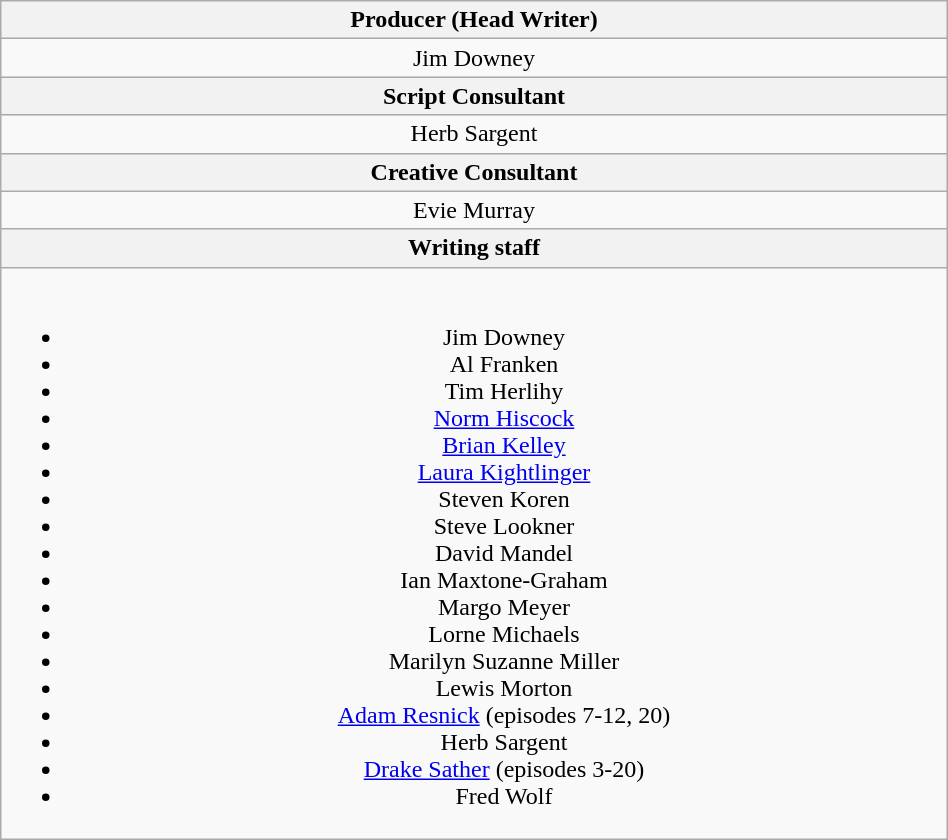<table class="wikitable plainrowheaders"  style="text-align:center; width:50%;">
<tr>
<th><strong>Producer (Head Writer)</strong></th>
</tr>
<tr>
<td>Jim Downey</td>
</tr>
<tr>
<th><strong>Script Consultant</strong></th>
</tr>
<tr>
<td>Herb Sargent</td>
</tr>
<tr>
<th><strong>Creative Consultant</strong></th>
</tr>
<tr>
<td>Evie Murray</td>
</tr>
<tr>
<th><strong>Writing staff</strong></th>
</tr>
<tr>
<td><br><ul><li>Jim Downey</li><li>Al Franken</li><li>Tim Herlihy</li><li><a href='#'>Norm Hiscock</a></li><li><a href='#'>Brian Kelley</a></li><li><a href='#'>Laura Kightlinger</a></li><li>Steven Koren</li><li>Steve Lookner</li><li>David Mandel</li><li>Ian Maxtone-Graham</li><li>Margo Meyer</li><li>Lorne Michaels</li><li>Marilyn Suzanne Miller</li><li>Lewis Morton</li><li><a href='#'>Adam Resnick</a> (episodes 7-12, 20)</li><li>Herb Sargent</li><li><a href='#'>Drake Sather</a> (episodes 3-20)</li><li>Fred Wolf</li></ul></td>
</tr>
</table>
